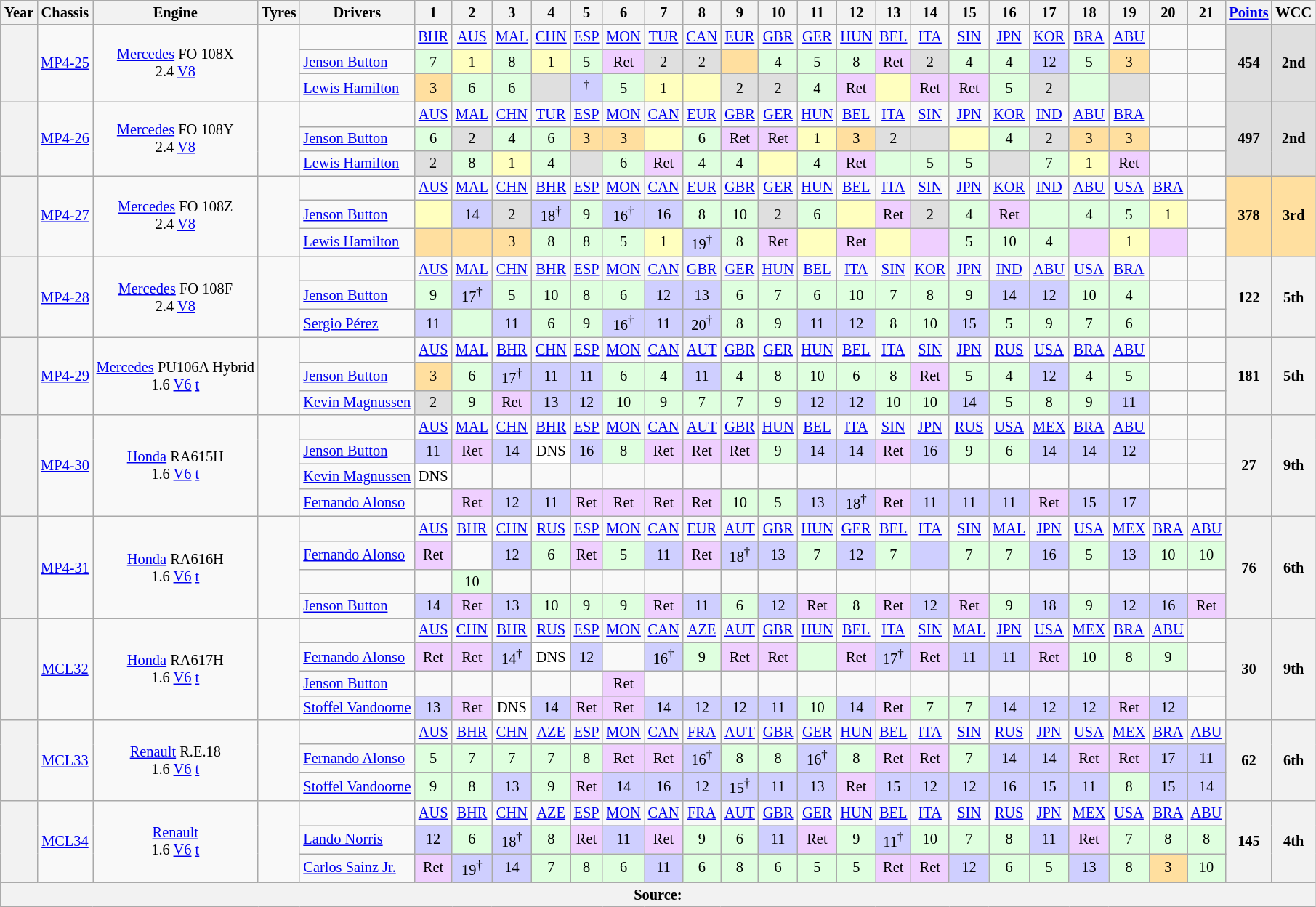<table class="wikitable" style="text-align:center; font-size:85%">
<tr>
<th>Year</th>
<th>Chassis</th>
<th>Engine</th>
<th>Tyres</th>
<th>Drivers</th>
<th>1</th>
<th>2</th>
<th>3</th>
<th>4</th>
<th>5</th>
<th>6</th>
<th>7</th>
<th>8</th>
<th>9</th>
<th>10</th>
<th>11</th>
<th>12</th>
<th>13</th>
<th>14</th>
<th>15</th>
<th>16</th>
<th>17</th>
<th>18</th>
<th>19</th>
<th>20</th>
<th>21</th>
<th><a href='#'>Points</a></th>
<th>WCC</th>
</tr>
<tr>
<th rowspan=3></th>
<td rowspan=3><a href='#'>MP4-25</a></td>
<td rowspan=3><a href='#'>Mercedes</a> FO 108X<br>2.4 <a href='#'>V8</a></td>
<td rowspan=3></td>
<td></td>
<td><a href='#'>BHR</a></td>
<td><a href='#'>AUS</a></td>
<td><a href='#'>MAL</a></td>
<td><a href='#'>CHN</a></td>
<td><a href='#'>ESP</a></td>
<td><a href='#'>MON</a></td>
<td><a href='#'>TUR</a></td>
<td><a href='#'>CAN</a></td>
<td><a href='#'>EUR</a></td>
<td><a href='#'>GBR</a></td>
<td><a href='#'>GER</a></td>
<td><a href='#'>HUN</a></td>
<td><a href='#'>BEL</a></td>
<td><a href='#'>ITA</a></td>
<td><a href='#'>SIN</a></td>
<td><a href='#'>JPN</a></td>
<td><a href='#'>KOR</a></td>
<td><a href='#'>BRA</a></td>
<td><a href='#'>ABU</a></td>
<td></td>
<td></td>
<td rowspan=3 style="background:#DFDFDF"><strong>454</strong></td>
<td rowspan=3 style="background:#DFDFDF"><strong>2nd</strong></td>
</tr>
<tr>
<td align="left"> <a href='#'>Jenson Button</a></td>
<td style="background:#DFFFDF">7</td>
<td style="background:#ffffbf">1</td>
<td style="background:#DFFFDF">8</td>
<td style="background:#ffffbf">1</td>
<td style="background:#DFFFDF">5</td>
<td style="background:#efcfff">Ret</td>
<td style="background:#DFDFDF">2</td>
<td style="background:#DFDFDF">2</td>
<td style="background:#FFDF9F"></td>
<td style="background:#DFFFDF">4</td>
<td style="background:#DFFFDF">5</td>
<td style="background:#DFFFDF">8</td>
<td style="background:#efcfff">Ret</td>
<td style="background:#DFDFDF">2</td>
<td style="background:#DFFFDF">4</td>
<td style="background:#DFFFDF">4</td>
<td style="background:#CFCFFF">12</td>
<td style="background:#DFFFDF">5</td>
<td style="background:#FFDF9F">3</td>
<td></td>
<td></td>
</tr>
<tr>
<td align="left"> <a href='#'>Lewis Hamilton</a></td>
<td style="background:#FFDF9F">3</td>
<td style="background:#DFFFDF">6</td>
<td style="background:#DFFFDF">6</td>
<td style="background:#DFDFDF"></td>
<td style="background:#CFCFFF"><sup>†</sup></td>
<td style="background:#DFFFDF">5</td>
<td style="background:#ffffbf">1</td>
<td style="background:#ffffbf"></td>
<td style="background:#DFDFDF">2</td>
<td style="background:#DFDFDF">2</td>
<td style="background:#DFFFDF">4</td>
<td style="background:#efcfff">Ret</td>
<td style="background:#ffffbf"></td>
<td style="background:#efcfff">Ret</td>
<td style="background:#efcfff">Ret</td>
<td style="background:#DFFFDF">5</td>
<td style="background:#DFDFDF">2</td>
<td style="background:#DFFFDF"></td>
<td style="background:#DFDFDF"></td>
<td></td>
<td></td>
</tr>
<tr>
<th rowspan=3></th>
<td rowspan=3><a href='#'>MP4-26</a></td>
<td rowspan=3><a href='#'>Mercedes</a> FO 108Y<br>2.4 <a href='#'>V8</a></td>
<td rowspan=3></td>
<td></td>
<td><a href='#'>AUS</a></td>
<td><a href='#'>MAL</a></td>
<td><a href='#'>CHN</a></td>
<td><a href='#'>TUR</a></td>
<td><a href='#'>ESP</a></td>
<td><a href='#'>MON</a></td>
<td><a href='#'>CAN</a></td>
<td><a href='#'>EUR</a></td>
<td><a href='#'>GBR</a></td>
<td><a href='#'>GER</a></td>
<td><a href='#'>HUN</a></td>
<td><a href='#'>BEL</a></td>
<td><a href='#'>ITA</a></td>
<td><a href='#'>SIN</a></td>
<td><a href='#'>JPN</a></td>
<td><a href='#'>KOR</a></td>
<td><a href='#'>IND</a></td>
<td><a href='#'>ABU</a></td>
<td><a href='#'>BRA</a></td>
<td></td>
<td></td>
<td rowspan=3 style="background:#dfdfdf"><strong>497</strong></td>
<td rowspan=3 style="background:#dfdfdf"><strong>2nd</strong></td>
</tr>
<tr>
<td align="left"> <a href='#'>Jenson Button</a></td>
<td style="background:#dfffdf">6</td>
<td style="background:#dfdfdf">2</td>
<td style="background:#dfffdf">4</td>
<td style="background:#dfffdf">6</td>
<td style="background:#FFDF9F">3</td>
<td style="background:#FFDF9F">3</td>
<td style="background:#ffffbf"></td>
<td style="background:#dfffdf">6</td>
<td style="background:#efcfff">Ret</td>
<td style="background:#efcfff">Ret</td>
<td style="background:#ffffbf">1</td>
<td style="background:#ffdf9f">3</td>
<td style="background:#dfdfdf">2</td>
<td style="background:#dfdfdf"></td>
<td style="background:#ffffbf"></td>
<td style="background:#dfffdf">4</td>
<td style="background:#dfdfdf">2</td>
<td style="background:#ffdf9f">3</td>
<td style="background:#ffdf9f">3</td>
<td></td>
<td></td>
</tr>
<tr>
<td align="left"> <a href='#'>Lewis Hamilton</a></td>
<td style="background:#dfdfdf">2</td>
<td style="background:#dfffdf">8</td>
<td style="background:#ffffbf">1</td>
<td style="background:#dfffdf">4</td>
<td style="background:#dfdfdf"></td>
<td style="background:#dfffdf">6</td>
<td style="background:#efcfff">Ret</td>
<td style="background:#dfffdf">4</td>
<td style="background:#dfffdf">4</td>
<td style="background:#ffffbf"></td>
<td style="background:#dfffdf">4</td>
<td style="background:#efcfff">Ret</td>
<td style="background:#dfffdf"></td>
<td style="background:#DFFFDF">5</td>
<td style="background:#DFFFDF">5</td>
<td style="background:#dfdfdf"></td>
<td style="background:#DFFFDF">7</td>
<td style="background:#ffffbf">1</td>
<td style="background:#efcfff">Ret</td>
<td></td>
<td></td>
</tr>
<tr>
<th rowspan=3></th>
<td rowspan=3><a href='#'>MP4-27</a></td>
<td rowspan=3><a href='#'>Mercedes</a> FO 108Z<br>2.4 <a href='#'>V8</a></td>
<td rowspan=3></td>
<td></td>
<td><a href='#'>AUS</a></td>
<td><a href='#'>MAL</a></td>
<td><a href='#'>CHN</a></td>
<td><a href='#'>BHR</a></td>
<td><a href='#'>ESP</a></td>
<td><a href='#'>MON</a></td>
<td><a href='#'>CAN</a></td>
<td><a href='#'>EUR</a></td>
<td><a href='#'>GBR</a></td>
<td><a href='#'>GER</a></td>
<td><a href='#'>HUN</a></td>
<td><a href='#'>BEL</a></td>
<td><a href='#'>ITA</a></td>
<td><a href='#'>SIN</a></td>
<td><a href='#'>JPN</a></td>
<td><a href='#'>KOR</a></td>
<td><a href='#'>IND</a></td>
<td><a href='#'>ABU</a></td>
<td><a href='#'>USA</a></td>
<td><a href='#'>BRA</a></td>
<td></td>
<td rowspan=3 style="background:#ffdf9f"><strong>378</strong></td>
<td rowspan=3 style="background:#ffdf9f"><strong>3rd</strong></td>
</tr>
<tr>
<td align="left"> <a href='#'>Jenson Button</a></td>
<td style="background:#ffffbf"></td>
<td style="background:#CFCFFF">14</td>
<td style="background:#dfdfdf">2</td>
<td style="background:#cfcfff">18<sup>†</sup></td>
<td style="background:#dfffdf">9</td>
<td style="background:#CFCFFF">16<sup>†</sup></td>
<td style="background:#CFCFFF">16</td>
<td style="background:#dfffdf">8</td>
<td style="background:#dfffdf">10</td>
<td style="background:#dfdfdf">2</td>
<td style="background:#dfffdf">6</td>
<td style="background:#ffffbf"></td>
<td style="background:#efcfff">Ret</td>
<td style="background:#dfdfdf">2</td>
<td style="background:#dfffdf">4</td>
<td style="background:#efcfff">Ret</td>
<td style="background:#dfffdf"></td>
<td style="background:#dfffdf">4</td>
<td style="background:#dfffdf">5</td>
<td style="background:#ffffbf">1</td>
<td></td>
</tr>
<tr>
<td align="left"> <a href='#'>Lewis Hamilton</a></td>
<td style="background:#ffdf9f"></td>
<td style="background:#ffdf9f"></td>
<td style="background:#ffdf9f">3</td>
<td style="background:#dfffdf">8</td>
<td style="background:#dfffdf">8</td>
<td style="background:#dfffdf">5</td>
<td style="background:#ffffbf">1</td>
<td style="background:#cfcfff">19<sup>†</sup></td>
<td style="background:#dfffdf">8</td>
<td style="background:#efcfff">Ret</td>
<td style="background:#ffffbf"></td>
<td style="background:#efcfff">Ret</td>
<td style="background:#ffffbf"></td>
<td style="background:#efcfff"></td>
<td style="background:#dfffdf">5</td>
<td style="background:#dfffdf">10</td>
<td style="background:#dfffdf">4</td>
<td style="background:#efcfff"></td>
<td style="background:#ffffbf">1</td>
<td style="background:#efcfff"></td>
<td></td>
</tr>
<tr>
<th rowspan=3></th>
<td rowspan=3><a href='#'>MP4-28</a></td>
<td rowspan=3><a href='#'>Mercedes</a> FO 108F<br>2.4 <a href='#'>V8</a></td>
<td rowspan=3></td>
<td></td>
<td><a href='#'>AUS</a></td>
<td><a href='#'>MAL</a></td>
<td><a href='#'>CHN</a></td>
<td><a href='#'>BHR</a></td>
<td><a href='#'>ESP</a></td>
<td><a href='#'>MON</a></td>
<td><a href='#'>CAN</a></td>
<td><a href='#'>GBR</a></td>
<td><a href='#'>GER</a></td>
<td><a href='#'>HUN</a></td>
<td><a href='#'>BEL</a></td>
<td><a href='#'>ITA</a></td>
<td><a href='#'>SIN</a></td>
<td><a href='#'>KOR</a></td>
<td><a href='#'>JPN</a></td>
<td><a href='#'>IND</a></td>
<td><a href='#'>ABU</a></td>
<td><a href='#'>USA</a></td>
<td><a href='#'>BRA</a></td>
<td></td>
<td></td>
<th rowspan=3>122</th>
<th rowspan=3>5th</th>
</tr>
<tr>
<td align="left"> <a href='#'>Jenson Button</a></td>
<td style="background:#dfffdf">9</td>
<td style="background:#cfcfff">17<sup>†</sup></td>
<td style="background:#dfffdf">5</td>
<td style="background:#dfffdf">10</td>
<td style="background:#dfffdf">8</td>
<td style="background:#dfffdf">6</td>
<td style="background:#cfcfff">12</td>
<td style="background:#cfcfff">13</td>
<td style="background:#dfffdf">6</td>
<td style="background:#dfffdf">7</td>
<td style="background:#dfffdf">6</td>
<td style="background:#dfffdf">10</td>
<td style="background:#dfffdf">7</td>
<td style="background:#dfffdf">8</td>
<td style="background:#dfffdf">9</td>
<td style="background:#cfcfff">14</td>
<td style="background:#cfcfff">12</td>
<td style="background:#dfffdf">10</td>
<td style="background:#dfffdf">4</td>
<td></td>
<td></td>
</tr>
<tr>
<td align="left"> <a href='#'>Sergio Pérez</a></td>
<td style="background:#cfcfff">11</td>
<td style="background:#dfffdf"></td>
<td style="background:#cfcfff">11</td>
<td style="background:#dfffdf">6</td>
<td style="background:#dfffdf">9</td>
<td style="background:#cfcfff">16<sup>†</sup></td>
<td style="background:#cfcfff">11</td>
<td style="background:#cfcfff">20<sup>†</sup></td>
<td style="background:#dfffdf">8</td>
<td style="background:#dfffdf">9</td>
<td style="background:#cfcfff">11</td>
<td style="background:#cfcfff">12</td>
<td style="background:#dfffdf">8</td>
<td style="background:#dfffdf">10</td>
<td style="background:#cfcfff">15</td>
<td style="background:#dfffdf">5</td>
<td style="background:#dfffdf">9</td>
<td style="background:#dfffdf">7</td>
<td style="background:#dfffdf">6</td>
<td></td>
<td></td>
</tr>
<tr>
<th rowspan=3></th>
<td rowspan=3><a href='#'>MP4-29</a></td>
<td rowspan=3><a href='#'>Mercedes</a> PU106A Hybrid<br>1.6 <a href='#'>V6</a> <a href='#'>t</a></td>
<td rowspan=3></td>
<td></td>
<td><a href='#'>AUS</a></td>
<td><a href='#'>MAL</a></td>
<td><a href='#'>BHR</a></td>
<td><a href='#'>CHN</a></td>
<td><a href='#'>ESP</a></td>
<td><a href='#'>MON</a></td>
<td><a href='#'>CAN</a></td>
<td><a href='#'>AUT</a></td>
<td><a href='#'>GBR</a></td>
<td><a href='#'>GER</a></td>
<td><a href='#'>HUN</a></td>
<td><a href='#'>BEL</a></td>
<td><a href='#'>ITA</a></td>
<td><a href='#'>SIN</a></td>
<td><a href='#'>JPN</a></td>
<td><a href='#'>RUS</a></td>
<td><a href='#'>USA</a></td>
<td><a href='#'>BRA</a></td>
<td><a href='#'>ABU</a></td>
<td></td>
<td></td>
<th rowspan=3>181</th>
<th rowspan=3>5th</th>
</tr>
<tr>
<td align="left"> <a href='#'>Jenson Button</a></td>
<td style="background:#ffdf9f">3</td>
<td style="background:#dfffdf">6</td>
<td style="background:#cfcfff">17<sup>†</sup></td>
<td style="background:#cfcfff">11</td>
<td style="background:#cfcfff">11</td>
<td style="background:#dfffdf">6</td>
<td style="background:#dfffdf">4</td>
<td style="background:#cfcfff">11</td>
<td style="background:#dfffdf">4</td>
<td style="background:#dfffdf">8</td>
<td style="background:#dfffdf">10</td>
<td style="background:#dfffdf">6</td>
<td style="background:#dfffdf">8</td>
<td style="background:#efcfff">Ret</td>
<td style="background:#dfffdf">5</td>
<td style="background:#dfffdf">4</td>
<td style="background:#cfcfff">12</td>
<td style="background:#dfffdf">4</td>
<td style="background:#dfffdf">5</td>
<td></td>
<td></td>
</tr>
<tr>
<td align="left"> <a href='#'>Kevin Magnussen</a></td>
<td style="background:#dfdfdf">2</td>
<td style="background:#dfffdf">9</td>
<td style="background:#efcfff">Ret</td>
<td style="background:#cfcfff">13</td>
<td style="background:#cfcfff">12</td>
<td style="background:#dfffdf">10</td>
<td style="background:#dfffdf">9</td>
<td style="background:#dfffdf">7</td>
<td style="background:#dfffdf">7</td>
<td style="background:#dfffdf">9</td>
<td style="background:#cfcfff">12</td>
<td style="background:#cfcfff">12</td>
<td style="background:#dfffdf">10</td>
<td style="background:#dfffdf">10</td>
<td style="background:#cfcfff">14</td>
<td style="background:#dfffdf">5</td>
<td style="background:#dfffdf">8</td>
<td style="background:#dfffdf">9</td>
<td style="background:#cfcfff">11</td>
<td></td>
<td></td>
</tr>
<tr>
<th rowspan=4></th>
<td rowspan=4><a href='#'>MP4-30</a></td>
<td rowspan=4><a href='#'>Honda</a> RA615H<br>1.6 <a href='#'>V6</a> <a href='#'>t</a></td>
<td rowspan=4></td>
<td></td>
<td><a href='#'>AUS</a></td>
<td><a href='#'>MAL</a></td>
<td><a href='#'>CHN</a></td>
<td><a href='#'>BHR</a></td>
<td><a href='#'>ESP</a></td>
<td><a href='#'>MON</a></td>
<td><a href='#'>CAN</a></td>
<td><a href='#'>AUT</a></td>
<td><a href='#'>GBR</a></td>
<td><a href='#'>HUN</a></td>
<td><a href='#'>BEL</a></td>
<td><a href='#'>ITA</a></td>
<td><a href='#'>SIN</a></td>
<td><a href='#'>JPN</a></td>
<td><a href='#'>RUS</a></td>
<td><a href='#'>USA</a></td>
<td><a href='#'>MEX</a></td>
<td><a href='#'>BRA</a></td>
<td><a href='#'>ABU</a></td>
<td></td>
<td></td>
<th rowspan=4>27</th>
<th rowspan=4>9th</th>
</tr>
<tr>
<td align="left"> <a href='#'>Jenson Button</a></td>
<td style="background:#cfcfff">11</td>
<td style="background:#efcfff">Ret</td>
<td style="background:#cfcfff">14</td>
<td style="background:#ffffff">DNS</td>
<td style="background:#cfcfff">16</td>
<td style="background:#dfffdf">8</td>
<td style="background:#efcfff">Ret</td>
<td style="background:#efcfff">Ret</td>
<td style="background:#efcfff">Ret</td>
<td style="background:#dfffdf">9</td>
<td style="background:#cfcfff">14</td>
<td style="background:#cfcfff">14</td>
<td style="background:#efcfff">Ret</td>
<td style="background:#cfcfff">16</td>
<td style="background:#dfffdf">9</td>
<td style="background:#dfffdf">6</td>
<td style="background:#cfcfff">14</td>
<td style="background:#cfcfff">14</td>
<td style="background:#cfcfff">12</td>
<td></td>
<td></td>
</tr>
<tr>
<td align="left"> <a href='#'>Kevin Magnussen</a></td>
<td style="background:#ffffff">DNS</td>
<td></td>
<td></td>
<td></td>
<td></td>
<td></td>
<td></td>
<td></td>
<td></td>
<td></td>
<td></td>
<td></td>
<td></td>
<td></td>
<td></td>
<td></td>
<td></td>
<td></td>
<td></td>
<td></td>
<td></td>
</tr>
<tr>
<td align="left"> <a href='#'>Fernando Alonso</a></td>
<td></td>
<td style="background:#efcfff">Ret</td>
<td style="background:#cfcfff">12</td>
<td style="background:#cfcfff">11</td>
<td style="background:#efcfff">Ret</td>
<td style="background:#efcfff">Ret</td>
<td style="background:#efcfff">Ret</td>
<td style="background:#efcfff">Ret</td>
<td style="background:#dfffdf">10</td>
<td style="background:#dfffdf">5</td>
<td style="background:#cfcfff">13</td>
<td style="background:#cfcfff">18<sup>†</sup></td>
<td style="background:#efcfff">Ret</td>
<td style="background:#cfcfff">11</td>
<td style="background:#cfcfff">11</td>
<td style="background:#cfcfff">11</td>
<td style="background:#efcfff">Ret</td>
<td style="background:#cfcfff">15</td>
<td style="background:#cfcfff">17</td>
<td></td>
<td></td>
</tr>
<tr>
<th rowspan=4></th>
<td rowspan=4><a href='#'>MP4-31</a></td>
<td rowspan=4><a href='#'>Honda</a> RA616H<br>1.6 <a href='#'>V6</a> <a href='#'>t</a></td>
<td rowspan=4></td>
<td></td>
<td><a href='#'>AUS</a></td>
<td><a href='#'>BHR</a></td>
<td><a href='#'>CHN</a></td>
<td><a href='#'>RUS</a></td>
<td><a href='#'>ESP</a></td>
<td><a href='#'>MON</a></td>
<td><a href='#'>CAN</a></td>
<td><a href='#'>EUR</a></td>
<td><a href='#'>AUT</a></td>
<td><a href='#'>GBR</a></td>
<td><a href='#'>HUN</a></td>
<td><a href='#'>GER</a></td>
<td><a href='#'>BEL</a></td>
<td><a href='#'>ITA</a></td>
<td><a href='#'>SIN</a></td>
<td><a href='#'>MAL</a></td>
<td><a href='#'>JPN</a></td>
<td><a href='#'>USA</a></td>
<td><a href='#'>MEX</a></td>
<td><a href='#'>BRA</a></td>
<td><a href='#'>ABU</a></td>
<th rowspan=4>76</th>
<th rowspan=4>6th</th>
</tr>
<tr>
<td align="left"> <a href='#'>Fernando Alonso</a></td>
<td style="background:#efcfff">Ret</td>
<td></td>
<td style="background:#cfcfff">12</td>
<td style="background:#dfffdf">6</td>
<td style="background:#efcfff">Ret</td>
<td style="background:#dfffdf">5</td>
<td style="background:#cfcfff">11</td>
<td style="background:#efcfff">Ret</td>
<td style="background:#cfcfff">18<sup>†</sup></td>
<td style="background:#cfcfff">13</td>
<td style="background:#dfffdf">7</td>
<td style="background:#cfcfff">12</td>
<td style="background:#dfffdf">7</td>
<td style="background:#cfcfff"></td>
<td style="background:#dfffdf">7</td>
<td style="background:#dfffdf">7</td>
<td style="background:#cfcfff">16</td>
<td style="background:#dfffdf">5</td>
<td style="background:#cfcfff">13</td>
<td style="background:#dfffdf">10</td>
<td style="background:#dfffdf">10</td>
</tr>
<tr>
<td align="left"></td>
<td></td>
<td style="background:#dfffdf">10</td>
<td></td>
<td></td>
<td></td>
<td></td>
<td></td>
<td></td>
<td></td>
<td></td>
<td></td>
<td></td>
<td></td>
<td></td>
<td></td>
<td></td>
<td></td>
<td></td>
<td></td>
<td></td>
<td></td>
</tr>
<tr>
<td align="left"> <a href='#'>Jenson Button</a></td>
<td style="background:#cfcfff">14</td>
<td style="background:#efcfff">Ret</td>
<td style="background:#cfcfff">13</td>
<td style="background:#dfffdf">10</td>
<td style="background:#dfffdf">9</td>
<td style="background:#dfffdf">9</td>
<td style="background:#efcfff">Ret</td>
<td style="background:#cfcfff">11</td>
<td style="background:#dfffdf">6</td>
<td style="background:#cfcfff">12</td>
<td style="background:#efcfff">Ret</td>
<td style="background:#dfffdf">8</td>
<td style="background:#efcfff">Ret</td>
<td style="background:#cfcfff">12</td>
<td style="background:#efcfff">Ret</td>
<td style="background:#dfffdf">9</td>
<td style="background:#cfcfff">18</td>
<td style="background:#dfffdf">9</td>
<td style="background:#cfcfff">12</td>
<td style="background:#cfcfff">16</td>
<td style="background:#efcfff">Ret</td>
</tr>
<tr>
<th rowspan=4></th>
<td rowspan=4><a href='#'>MCL32</a></td>
<td rowspan=4><a href='#'>Honda</a> RA617H<br>1.6 <a href='#'>V6</a> <a href='#'>t</a></td>
<td rowspan=4></td>
<td></td>
<td><a href='#'>AUS</a></td>
<td><a href='#'>CHN</a></td>
<td><a href='#'>BHR</a></td>
<td><a href='#'>RUS</a></td>
<td><a href='#'>ESP</a></td>
<td><a href='#'>MON</a></td>
<td><a href='#'>CAN</a></td>
<td><a href='#'>AZE</a></td>
<td><a href='#'>AUT</a></td>
<td><a href='#'>GBR</a></td>
<td><a href='#'>HUN</a></td>
<td><a href='#'>BEL</a></td>
<td><a href='#'>ITA</a></td>
<td><a href='#'>SIN</a></td>
<td><a href='#'>MAL</a></td>
<td><a href='#'>JPN</a></td>
<td><a href='#'>USA</a></td>
<td><a href='#'>MEX</a></td>
<td><a href='#'>BRA</a></td>
<td><a href='#'>ABU</a></td>
<td></td>
<th rowspan=4>30</th>
<th rowspan=4>9th</th>
</tr>
<tr>
<td align="left"> <a href='#'>Fernando Alonso</a></td>
<td style="background:#efcfff">Ret</td>
<td style="background:#efcfff">Ret</td>
<td style="background:#cfcfff">14<sup>†</sup></td>
<td style="background:#ffffff">DNS</td>
<td style="background:#cfcfff">12</td>
<td></td>
<td style="background:#cfcfff">16<sup>†</sup></td>
<td style="background:#dfffdf">9</td>
<td style="background:#efcfff">Ret</td>
<td style="background:#efcfff">Ret</td>
<td style="background:#dfffdf"></td>
<td style="background:#efcfff">Ret</td>
<td style="background:#cfcfff">17<sup>†</sup></td>
<td style="background:#efcfff">Ret</td>
<td style="background:#cfcfff">11</td>
<td style="background:#cfcfff">11</td>
<td style="background:#efcfff">Ret</td>
<td style="background:#dfffdf">10</td>
<td style="background:#dfffdf">8</td>
<td style="background:#dfffdf">9</td>
<td></td>
</tr>
<tr>
<td align="left"> <a href='#'>Jenson Button</a></td>
<td></td>
<td></td>
<td></td>
<td></td>
<td></td>
<td style="background:#efcfff">Ret</td>
<td></td>
<td></td>
<td></td>
<td></td>
<td></td>
<td></td>
<td></td>
<td></td>
<td></td>
<td></td>
<td></td>
<td></td>
<td></td>
<td></td>
<td></td>
</tr>
<tr>
<td align="left"> <a href='#'>Stoffel Vandoorne</a></td>
<td style="background:#cfcfff">13</td>
<td style="background:#efcfff">Ret</td>
<td style="background:#ffffff">DNS</td>
<td style="background:#cfcfff">14</td>
<td style="background:#efcfff">Ret</td>
<td style="background:#efcfff">Ret</td>
<td style="background:#cfcfff">14</td>
<td style="background:#cfcfff">12</td>
<td style="background:#cfcfff">12</td>
<td style="background:#cfcfff">11</td>
<td style="background:#dfffdf">10</td>
<td style="background:#cfcfff">14</td>
<td style="background:#efcfff">Ret</td>
<td style="background:#dfffdf">7</td>
<td style="background:#dfffdf">7</td>
<td style="background:#cfcfff">14</td>
<td style="background:#cfcfff">12</td>
<td style="background:#cfcfff">12</td>
<td style="background:#efcfff">Ret</td>
<td style="background:#cfcfff">12</td>
<td></td>
</tr>
<tr>
<th rowspan="3"></th>
<td rowspan="3"><a href='#'>MCL33</a></td>
<td rowspan="3"><a href='#'>Renault</a> R.E.18<br>1.6 <a href='#'>V6</a> <a href='#'>t</a></td>
<td rowspan="3"></td>
<td></td>
<td><a href='#'>AUS</a></td>
<td><a href='#'>BHR</a></td>
<td><a href='#'>CHN</a></td>
<td><a href='#'>AZE</a></td>
<td><a href='#'>ESP</a></td>
<td><a href='#'>MON</a></td>
<td><a href='#'>CAN</a></td>
<td><a href='#'>FRA</a></td>
<td><a href='#'>AUT</a></td>
<td><a href='#'>GBR</a></td>
<td><a href='#'>GER</a></td>
<td><a href='#'>HUN</a></td>
<td><a href='#'>BEL</a></td>
<td><a href='#'>ITA</a></td>
<td><a href='#'>SIN</a></td>
<td><a href='#'>RUS</a></td>
<td><a href='#'>JPN</a></td>
<td><a href='#'>USA</a></td>
<td><a href='#'>MEX</a></td>
<td><a href='#'>BRA</a></td>
<td><a href='#'>ABU</a></td>
<th rowspan=3>62</th>
<th rowspan=3>6th</th>
</tr>
<tr>
<td align="left"> <a href='#'>Fernando Alonso</a></td>
<td style="background:#dfffdf">5</td>
<td style="background:#dfffdf">7</td>
<td style="background:#dfffdf">7</td>
<td style="background:#dfffdf">7</td>
<td style="background:#dfffdf">8</td>
<td style="background:#efcfff">Ret</td>
<td style="background:#efcfff">Ret</td>
<td style="background:#cfcfff">16<sup>†</sup></td>
<td style="background:#dfffdf">8</td>
<td style="background:#dfffdf">8</td>
<td style="background:#cfcfff">16<sup>†</sup></td>
<td style="background:#dfffdf">8</td>
<td style="background:#efcfff">Ret</td>
<td style="background:#efcfff">Ret</td>
<td style="background:#dfffdf">7</td>
<td style="background:#cfcfff">14</td>
<td style="background:#cfcfff">14</td>
<td style="background:#efcfff">Ret</td>
<td style="background:#efcfff">Ret</td>
<td style="background:#cfcfff">17</td>
<td style="background:#cfcfff">11</td>
</tr>
<tr>
<td align="left"> <a href='#'>Stoffel Vandoorne</a></td>
<td style="background:#dfffdf">9</td>
<td style="background:#dfffdf">8</td>
<td style="background:#cfcfff">13</td>
<td style="background:#dfffdf">9</td>
<td style="background:#efcfff">Ret</td>
<td style="background:#cfcfff">14</td>
<td style="background:#cfcfff">16</td>
<td style="background:#cfcfff">12</td>
<td style="background:#cfcfff">15<sup>†</sup></td>
<td style="background:#cfcfff">11</td>
<td style="background:#cfcfff">13</td>
<td style="background:#efcfff">Ret</td>
<td style="background:#cfcfff">15</td>
<td style="background:#cfcfff">12</td>
<td style="background:#cfcfff">12</td>
<td style="background:#cfcfff">16</td>
<td style="background:#cfcfff">15</td>
<td style="background:#cfcfff">11</td>
<td style="background:#dfffdf">8</td>
<td style="background:#cfcfff">15</td>
<td style="background:#cfcfff">14</td>
</tr>
<tr>
<th rowspan="3"></th>
<td rowspan="3"><a href='#'>MCL34</a></td>
<td rowspan="3"><a href='#'>Renault</a> <br>1.6 <a href='#'>V6</a> <a href='#'>t</a></td>
<td rowspan="3"></td>
<td></td>
<td><a href='#'>AUS</a></td>
<td><a href='#'>BHR</a></td>
<td><a href='#'>CHN</a></td>
<td><a href='#'>AZE</a></td>
<td><a href='#'>ESP</a></td>
<td><a href='#'>MON</a></td>
<td><a href='#'>CAN</a></td>
<td><a href='#'>FRA</a></td>
<td><a href='#'>AUT</a></td>
<td><a href='#'>GBR</a></td>
<td><a href='#'>GER</a></td>
<td><a href='#'>HUN</a></td>
<td><a href='#'>BEL</a></td>
<td><a href='#'>ITA</a></td>
<td><a href='#'>SIN</a></td>
<td><a href='#'>RUS</a></td>
<td><a href='#'>JPN</a></td>
<td><a href='#'>MEX</a></td>
<td><a href='#'>USA</a></td>
<td><a href='#'>BRA</a></td>
<td><a href='#'>ABU</a></td>
<th rowspan="3">145</th>
<th rowspan="3">4th</th>
</tr>
<tr>
<td align="left"> <a href='#'>Lando Norris</a></td>
<td style="background:#cfcfff">12</td>
<td style="background:#dfffdf">6</td>
<td style="background:#cfcfff">18<sup>†</sup></td>
<td style="background:#dfffdf">8</td>
<td style="background:#efcfff">Ret</td>
<td style="background:#cfcfff">11</td>
<td style="background:#efcfff">Ret</td>
<td style="background:#dfffdf">9</td>
<td style="background:#dfffdf">6</td>
<td style="background:#cfcfff">11</td>
<td style="background:#efcfff">Ret</td>
<td style="background:#dfffdf">9</td>
<td style="background:#cfcfff">11<sup>†</sup></td>
<td style="background:#dfffdf">10</td>
<td style="background:#dfffdf">7</td>
<td style="background:#dfffdf">8</td>
<td style="background:#cfcfff">11</td>
<td style="background:#efcfff">Ret</td>
<td style="background:#dfffdf">7</td>
<td style="background:#dfffdf">8</td>
<td style="background:#dfffdf">8</td>
</tr>
<tr>
<td align="left"> <a href='#'>Carlos Sainz Jr.</a></td>
<td style="background:#efcfff">Ret</td>
<td style="background:#cfcfff">19<sup>†</sup></td>
<td style="background:#cfcfff">14</td>
<td style="background:#dfffdf">7</td>
<td style="background:#dfffdf">8</td>
<td style="background:#dfffdf">6</td>
<td style="background:#cfcfff">11</td>
<td style="background:#dfffdf">6</td>
<td style="background:#dfffdf">8</td>
<td style="background:#dfffdf">6</td>
<td style="background:#dfffdf">5</td>
<td style="background:#dfffdf">5</td>
<td style="background:#efcfff">Ret</td>
<td style="background:#efcfff">Ret</td>
<td style="background:#cfcfff">12</td>
<td style="background:#dfffdf">6</td>
<td style="background:#dfffdf">5</td>
<td style="background:#cfcfff">13</td>
<td style="background:#dfffdf">8</td>
<td style="background:#ffdf9f">3</td>
<td style="background:#dfffdf">10</td>
</tr>
<tr>
<th colspan="28">Source:</th>
</tr>
</table>
